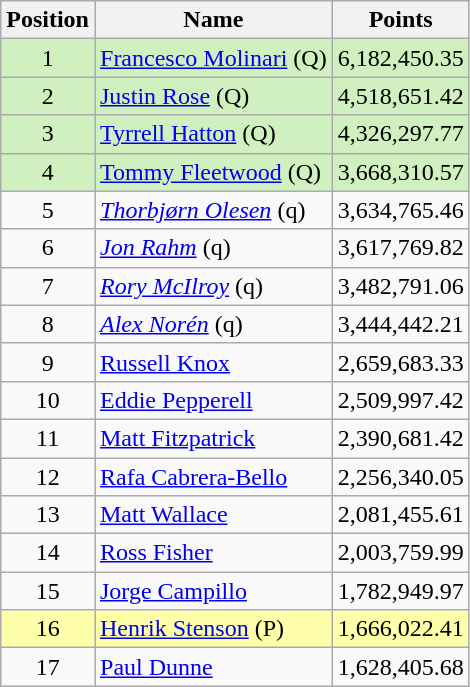<table class="wikitable">
<tr>
<th>Position</th>
<th>Name</th>
<th>Points</th>
</tr>
<tr style="background:#d0f0c0;">
<td align=center>1</td>
<td><a href='#'>Francesco Molinari</a> (Q)</td>
<td align=right>6,182,450.35</td>
</tr>
<tr style="background:#d0f0c0;">
<td align=center>2</td>
<td><a href='#'>Justin Rose</a> (Q)</td>
<td align=right>4,518,651.42</td>
</tr>
<tr style="background:#d0f0c0;">
<td align=center>3</td>
<td><a href='#'>Tyrrell Hatton</a> (Q)</td>
<td align=right>4,326,297.77</td>
</tr>
<tr style="background:#d0f0c0;">
<td align=center>4</td>
<td><a href='#'>Tommy Fleetwood</a> (Q)</td>
<td align=right>3,668,310.57</td>
</tr>
<tr>
<td align=center>5</td>
<td><em><a href='#'>Thorbjørn Olesen</a></em> (q)</td>
<td align=right>3,634,765.46</td>
</tr>
<tr>
<td align=center>6</td>
<td><em><a href='#'>Jon Rahm</a></em> (q)</td>
<td align=right>3,617,769.82</td>
</tr>
<tr>
<td align=center>7</td>
<td><em><a href='#'>Rory McIlroy</a></em> (q)</td>
<td align=right>3,482,791.06</td>
</tr>
<tr>
<td align=center>8</td>
<td><em><a href='#'>Alex Norén</a></em> (q)</td>
<td align=right>3,444,442.21</td>
</tr>
<tr>
<td align=center>9</td>
<td><a href='#'>Russell Knox</a></td>
<td align=right>2,659,683.33</td>
</tr>
<tr>
<td align=center>10</td>
<td><a href='#'>Eddie Pepperell</a></td>
<td align=right>2,509,997.42</td>
</tr>
<tr>
<td align=center>11</td>
<td><a href='#'>Matt Fitzpatrick</a></td>
<td align=right>2,390,681.42</td>
</tr>
<tr>
<td align=center>12</td>
<td><a href='#'>Rafa Cabrera-Bello</a></td>
<td align=right>2,256,340.05</td>
</tr>
<tr>
<td align=center>13</td>
<td><a href='#'>Matt Wallace</a></td>
<td align=right>2,081,455.61</td>
</tr>
<tr>
<td align=center>14</td>
<td><a href='#'>Ross Fisher</a></td>
<td align=right>2,003,759.99</td>
</tr>
<tr>
<td align=center>15</td>
<td><a href='#'>Jorge Campillo</a></td>
<td align=right>1,782,949.97</td>
</tr>
<tr style="background:#ffa;">
<td align=center>16</td>
<td><a href='#'>Henrik Stenson</a> (P)</td>
<td align=right>1,666,022.41</td>
</tr>
<tr>
<td align=center>17</td>
<td><a href='#'>Paul Dunne</a></td>
<td align=right>1,628,405.68</td>
</tr>
</table>
